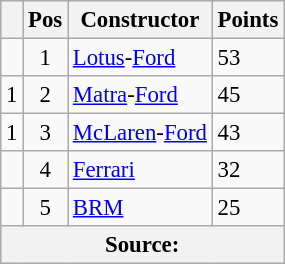<table class="wikitable" style="font-size: 95%;">
<tr>
<th></th>
<th>Pos</th>
<th>Constructor</th>
<th>Points</th>
</tr>
<tr>
<td align="left"></td>
<td align="center">1</td>
<td> <a href='#'>Lotus</a>-<a href='#'>Ford</a></td>
<td align="left">53</td>
</tr>
<tr>
<td align="left"> 1</td>
<td align="center">2</td>
<td> <a href='#'>Matra</a>-<a href='#'>Ford</a></td>
<td align="left">45</td>
</tr>
<tr>
<td align="left"> 1</td>
<td align="center">3</td>
<td> <a href='#'>McLaren</a>-<a href='#'>Ford</a></td>
<td align="left">43</td>
</tr>
<tr>
<td align="left"></td>
<td align="center">4</td>
<td> <a href='#'>Ferrari</a></td>
<td align="left">32</td>
</tr>
<tr>
<td align="left"></td>
<td align="center">5</td>
<td> <a href='#'>BRM</a></td>
<td align="left">25</td>
</tr>
<tr>
<th colspan=4>Source:</th>
</tr>
</table>
